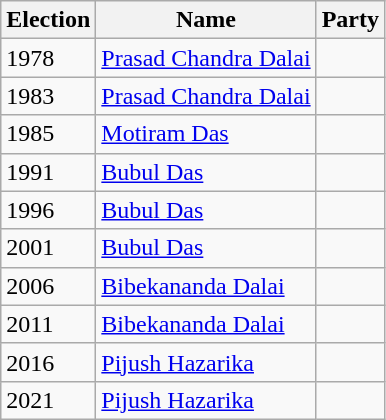<table class="wikitable sortable">
<tr>
<th>Election</th>
<th>Name</th>
<th colspan=2>Party</th>
</tr>
<tr>
<td>1978</td>
<td><a href='#'>Prasad Chandra Dalai</a></td>
<td></td>
</tr>
<tr>
<td>1983</td>
<td><a href='#'>Prasad Chandra Dalai</a></td>
<td></td>
</tr>
<tr>
<td>1985</td>
<td><a href='#'>Motiram Das</a></td>
<td></td>
</tr>
<tr>
<td>1991</td>
<td><a href='#'>Bubul Das</a></td>
<td></td>
</tr>
<tr>
<td>1996</td>
<td><a href='#'>Bubul Das</a></td>
<td></td>
</tr>
<tr>
<td>2001</td>
<td><a href='#'>Bubul Das</a></td>
<td></td>
</tr>
<tr>
<td>2006</td>
<td><a href='#'>Bibekananda Dalai</a></td>
<td></td>
</tr>
<tr>
<td>2011</td>
<td><a href='#'>Bibekananda Dalai</a></td>
<td></td>
</tr>
<tr>
<td>2016</td>
<td><a href='#'>Pijush Hazarika</a></td>
<td></td>
</tr>
<tr>
<td>2021</td>
<td><a href='#'>Pijush Hazarika</a></td>
<td></td>
</tr>
</table>
